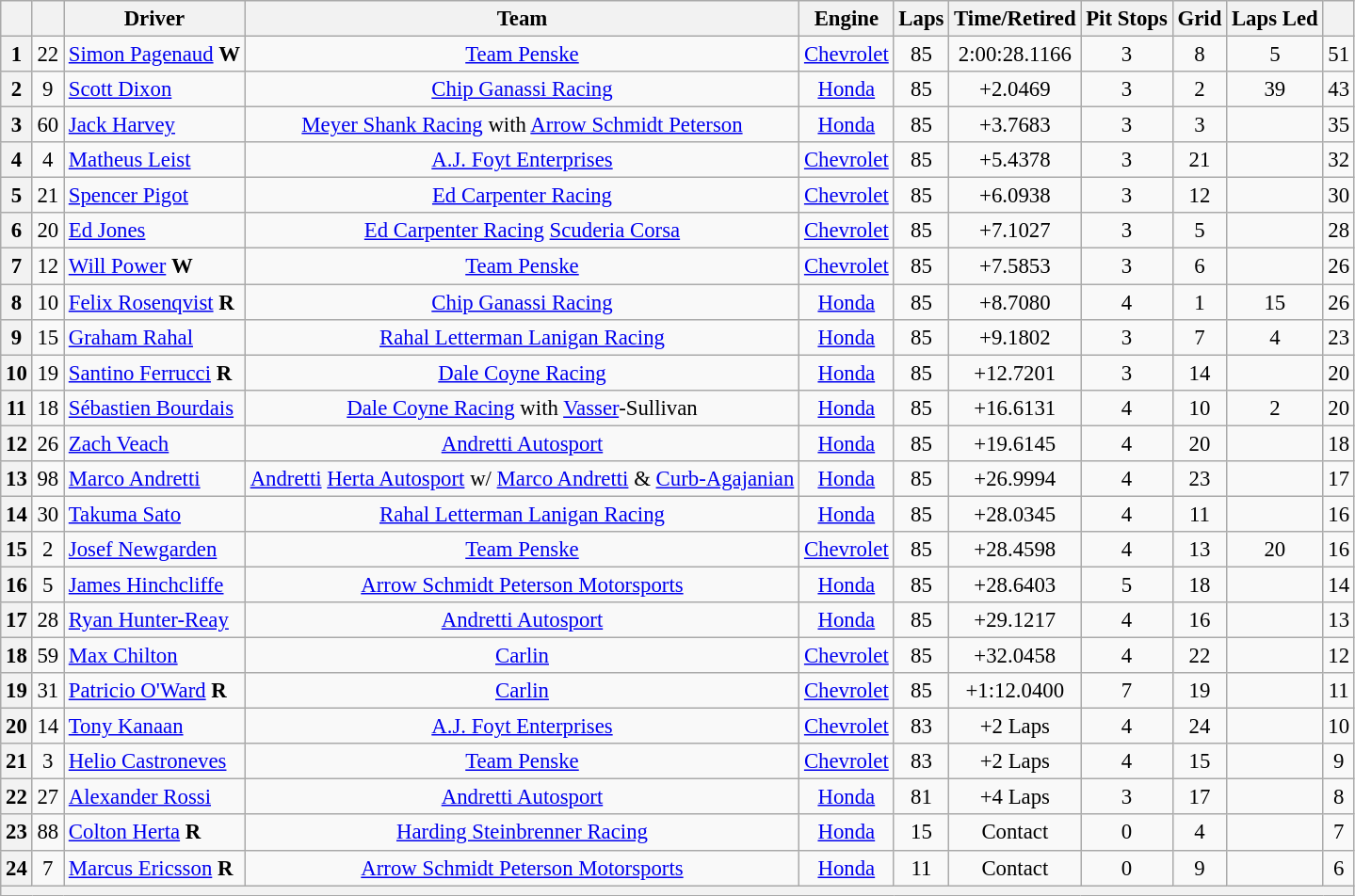<table class="wikitable" style="text-align:center; font-size: 95%;">
<tr>
<th></th>
<th></th>
<th>Driver</th>
<th>Team</th>
<th>Engine</th>
<th>Laps</th>
<th>Time/Retired</th>
<th>Pit Stops</th>
<th>Grid</th>
<th>Laps Led</th>
<th></th>
</tr>
<tr>
<th>1</th>
<td>22</td>
<td align="left"> <a href='#'>Simon Pagenaud</a> <strong><span>W</span></strong></td>
<td><a href='#'>Team Penske</a></td>
<td><a href='#'>Chevrolet</a></td>
<td>85</td>
<td>2:00:28.1166</td>
<td>3</td>
<td>8</td>
<td>5</td>
<td>51</td>
</tr>
<tr>
<th>2</th>
<td>9</td>
<td align="left"> <a href='#'>Scott Dixon</a></td>
<td><a href='#'>Chip Ganassi Racing</a></td>
<td><a href='#'>Honda</a></td>
<td>85</td>
<td>+2.0469</td>
<td>3</td>
<td>2</td>
<td>39</td>
<td>43</td>
</tr>
<tr>
<th>3</th>
<td>60</td>
<td align="left"> <a href='#'>Jack Harvey</a></td>
<td><a href='#'>Meyer Shank Racing</a> with <a href='#'>Arrow Schmidt Peterson</a></td>
<td><a href='#'>Honda</a></td>
<td>85</td>
<td>+3.7683</td>
<td>3</td>
<td>3</td>
<td></td>
<td>35</td>
</tr>
<tr>
<th>4</th>
<td>4</td>
<td align="left"> <a href='#'>Matheus Leist</a></td>
<td><a href='#'>A.J. Foyt Enterprises</a></td>
<td><a href='#'>Chevrolet</a></td>
<td>85</td>
<td>+5.4378</td>
<td>3</td>
<td>21</td>
<td></td>
<td>32</td>
</tr>
<tr>
<th>5</th>
<td>21</td>
<td align="left"> <a href='#'>Spencer Pigot</a></td>
<td><a href='#'>Ed Carpenter Racing</a></td>
<td><a href='#'>Chevrolet</a></td>
<td>85</td>
<td>+6.0938</td>
<td>3</td>
<td>12</td>
<td></td>
<td>30</td>
</tr>
<tr>
<th>6</th>
<td>20</td>
<td align="left"> <a href='#'>Ed Jones</a></td>
<td><a href='#'>Ed Carpenter Racing</a> <a href='#'>Scuderia Corsa</a></td>
<td><a href='#'>Chevrolet</a></td>
<td>85</td>
<td>+7.1027</td>
<td>3</td>
<td>5</td>
<td></td>
<td>28</td>
</tr>
<tr>
<th>7</th>
<td>12</td>
<td align="left"> <a href='#'>Will Power</a> <strong><span>W</span></strong></td>
<td><a href='#'>Team Penske</a></td>
<td><a href='#'>Chevrolet</a></td>
<td>85</td>
<td>+7.5853</td>
<td>3</td>
<td>6</td>
<td></td>
<td>26</td>
</tr>
<tr>
<th>8</th>
<td>10</td>
<td align="left"> <a href='#'>Felix Rosenqvist</a> <strong><span>R</span></strong></td>
<td><a href='#'>Chip Ganassi Racing</a></td>
<td><a href='#'>Honda</a></td>
<td>85</td>
<td>+8.7080</td>
<td>4</td>
<td>1</td>
<td>15</td>
<td>26</td>
</tr>
<tr>
<th>9</th>
<td>15</td>
<td align="left"> <a href='#'>Graham Rahal</a></td>
<td><a href='#'>Rahal Letterman Lanigan Racing</a></td>
<td><a href='#'>Honda</a></td>
<td>85</td>
<td>+9.1802</td>
<td>3</td>
<td>7</td>
<td>4</td>
<td>23</td>
</tr>
<tr>
<th>10</th>
<td>19</td>
<td align="left"> <a href='#'>Santino Ferrucci</a> <strong><span>R</span></strong></td>
<td><a href='#'>Dale Coyne Racing</a></td>
<td><a href='#'>Honda</a></td>
<td>85</td>
<td>+12.7201</td>
<td>3</td>
<td>14</td>
<td></td>
<td>20</td>
</tr>
<tr>
<th>11</th>
<td>18</td>
<td align="left"> <a href='#'>Sébastien Bourdais</a></td>
<td><a href='#'>Dale Coyne Racing</a> with <a href='#'>Vasser</a>-Sullivan</td>
<td><a href='#'>Honda</a></td>
<td>85</td>
<td>+16.6131</td>
<td>4</td>
<td>10</td>
<td>2</td>
<td>20</td>
</tr>
<tr>
<th>12</th>
<td>26</td>
<td align="left"> <a href='#'>Zach Veach</a></td>
<td><a href='#'>Andretti Autosport</a></td>
<td><a href='#'>Honda</a></td>
<td>85</td>
<td>+19.6145</td>
<td>4</td>
<td>20</td>
<td></td>
<td>18</td>
</tr>
<tr>
<th>13</th>
<td>98</td>
<td align="left"> <a href='#'>Marco Andretti</a></td>
<td><a href='#'>Andretti</a> <a href='#'>Herta Autosport</a> w/ <a href='#'>Marco Andretti</a> & <a href='#'>Curb-Agajanian</a></td>
<td><a href='#'>Honda</a></td>
<td>85</td>
<td>+26.9994</td>
<td>4</td>
<td>23</td>
<td></td>
<td>17</td>
</tr>
<tr>
<th>14</th>
<td>30</td>
<td align="left"> <a href='#'>Takuma Sato</a></td>
<td><a href='#'>Rahal Letterman Lanigan Racing</a></td>
<td><a href='#'>Honda</a></td>
<td>85</td>
<td>+28.0345</td>
<td>4</td>
<td>11</td>
<td></td>
<td>16</td>
</tr>
<tr>
<th>15</th>
<td>2</td>
<td align="left"> <a href='#'>Josef Newgarden</a></td>
<td><a href='#'>Team Penske</a></td>
<td><a href='#'>Chevrolet</a></td>
<td>85</td>
<td>+28.4598</td>
<td>4</td>
<td>13</td>
<td>20</td>
<td>16</td>
</tr>
<tr>
<th>16</th>
<td>5</td>
<td align="left"> <a href='#'>James Hinchcliffe</a></td>
<td><a href='#'>Arrow Schmidt Peterson Motorsports</a></td>
<td><a href='#'>Honda</a></td>
<td>85</td>
<td>+28.6403</td>
<td>5</td>
<td>18</td>
<td></td>
<td>14</td>
</tr>
<tr>
<th>17</th>
<td>28</td>
<td align="left"> <a href='#'>Ryan Hunter-Reay</a></td>
<td><a href='#'>Andretti Autosport</a></td>
<td><a href='#'>Honda</a></td>
<td>85</td>
<td>+29.1217</td>
<td>4</td>
<td>16</td>
<td></td>
<td>13</td>
</tr>
<tr>
<th>18</th>
<td>59</td>
<td align="left"> <a href='#'>Max Chilton</a></td>
<td><a href='#'>Carlin</a></td>
<td><a href='#'>Chevrolet</a></td>
<td>85</td>
<td>+32.0458</td>
<td>4</td>
<td>22</td>
<td></td>
<td>12</td>
</tr>
<tr>
<th>19</th>
<td>31</td>
<td align="left"> <a href='#'>Patricio O'Ward</a> <strong><span>R</span></strong></td>
<td><a href='#'>Carlin</a></td>
<td><a href='#'>Chevrolet</a></td>
<td>85</td>
<td>+1:12.0400</td>
<td>7</td>
<td>19</td>
<td></td>
<td>11</td>
</tr>
<tr>
<th>20</th>
<td>14</td>
<td align="left"> <a href='#'>Tony Kanaan</a></td>
<td><a href='#'>A.J. Foyt Enterprises</a></td>
<td><a href='#'>Chevrolet</a></td>
<td>83</td>
<td>+2 Laps</td>
<td>4</td>
<td>24</td>
<td></td>
<td>10</td>
</tr>
<tr>
<th>21</th>
<td>3</td>
<td align="left"> <a href='#'>Helio Castroneves</a></td>
<td><a href='#'>Team Penske</a></td>
<td><a href='#'>Chevrolet</a></td>
<td>83</td>
<td>+2 Laps</td>
<td>4</td>
<td>15</td>
<td></td>
<td>9</td>
</tr>
<tr>
<th>22</th>
<td>27</td>
<td align="left"> <a href='#'>Alexander Rossi</a></td>
<td><a href='#'>Andretti Autosport</a></td>
<td><a href='#'>Honda</a></td>
<td>81</td>
<td>+4 Laps</td>
<td>3</td>
<td>17</td>
<td></td>
<td>8</td>
</tr>
<tr>
<th>23</th>
<td>88</td>
<td align="left"> <a href='#'>Colton Herta</a> <strong><span>R</span></strong></td>
<td><a href='#'>Harding Steinbrenner Racing</a></td>
<td><a href='#'>Honda</a></td>
<td>15</td>
<td>Contact</td>
<td>0</td>
<td>4</td>
<td></td>
<td>7</td>
</tr>
<tr>
<th>24</th>
<td>7</td>
<td align="left"> <a href='#'>Marcus Ericsson</a> <strong><span>R</span></strong></td>
<td><a href='#'>Arrow Schmidt Peterson Motorsports</a></td>
<td><a href='#'>Honda</a></td>
<td>11</td>
<td>Contact</td>
<td>0</td>
<td>9</td>
<td></td>
<td>6</td>
</tr>
<tr>
<th colspan="11"> </th>
</tr>
</table>
